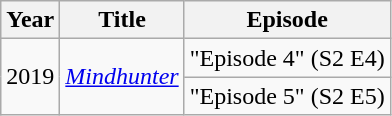<table class="wikitable">
<tr>
<th>Year</th>
<th>Title</th>
<th>Episode</th>
</tr>
<tr>
<td rowspan="2">2019</td>
<td rowspan="2"><em><a href='#'>Mindhunter</a></em></td>
<td>"Episode 4" (S2 E4)</td>
</tr>
<tr>
<td>"Episode 5" (S2 E5)</td>
</tr>
</table>
